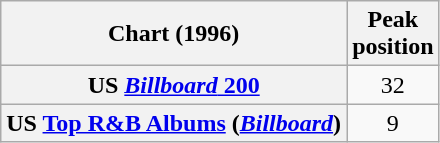<table class="wikitable sortable plainrowheaders" style="text-align:center">
<tr>
<th scope="col">Chart (1996)</th>
<th scope="col">Peak<br> position</th>
</tr>
<tr>
<th scope="row">US <a href='#'><em>Billboard</em> 200</a></th>
<td>32</td>
</tr>
<tr>
<th scope="row">US <a href='#'>Top R&B Albums</a> (<em><a href='#'>Billboard</a></em>)</th>
<td>9</td>
</tr>
</table>
